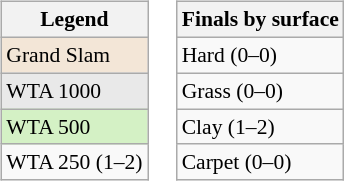<table>
<tr valign=top>
<td><br><table class="wikitable" style="font-size:90%">
<tr>
<th>Legend</th>
</tr>
<tr>
<td style="background:#f3e6d7;">Grand Slam</td>
</tr>
<tr>
<td style="background:#e9e9e9;">WTA 1000</td>
</tr>
<tr>
<td style="background:#d4f1c5;">WTA 500</td>
</tr>
<tr>
<td>WTA 250 (1–2)</td>
</tr>
</table>
</td>
<td><br><table class="wikitable" style="font-size:90%">
<tr>
<th>Finals by surface</th>
</tr>
<tr>
<td>Hard (0–0)</td>
</tr>
<tr>
<td>Grass (0–0)</td>
</tr>
<tr>
<td>Clay (1–2)</td>
</tr>
<tr>
<td>Carpet (0–0)</td>
</tr>
</table>
</td>
</tr>
</table>
